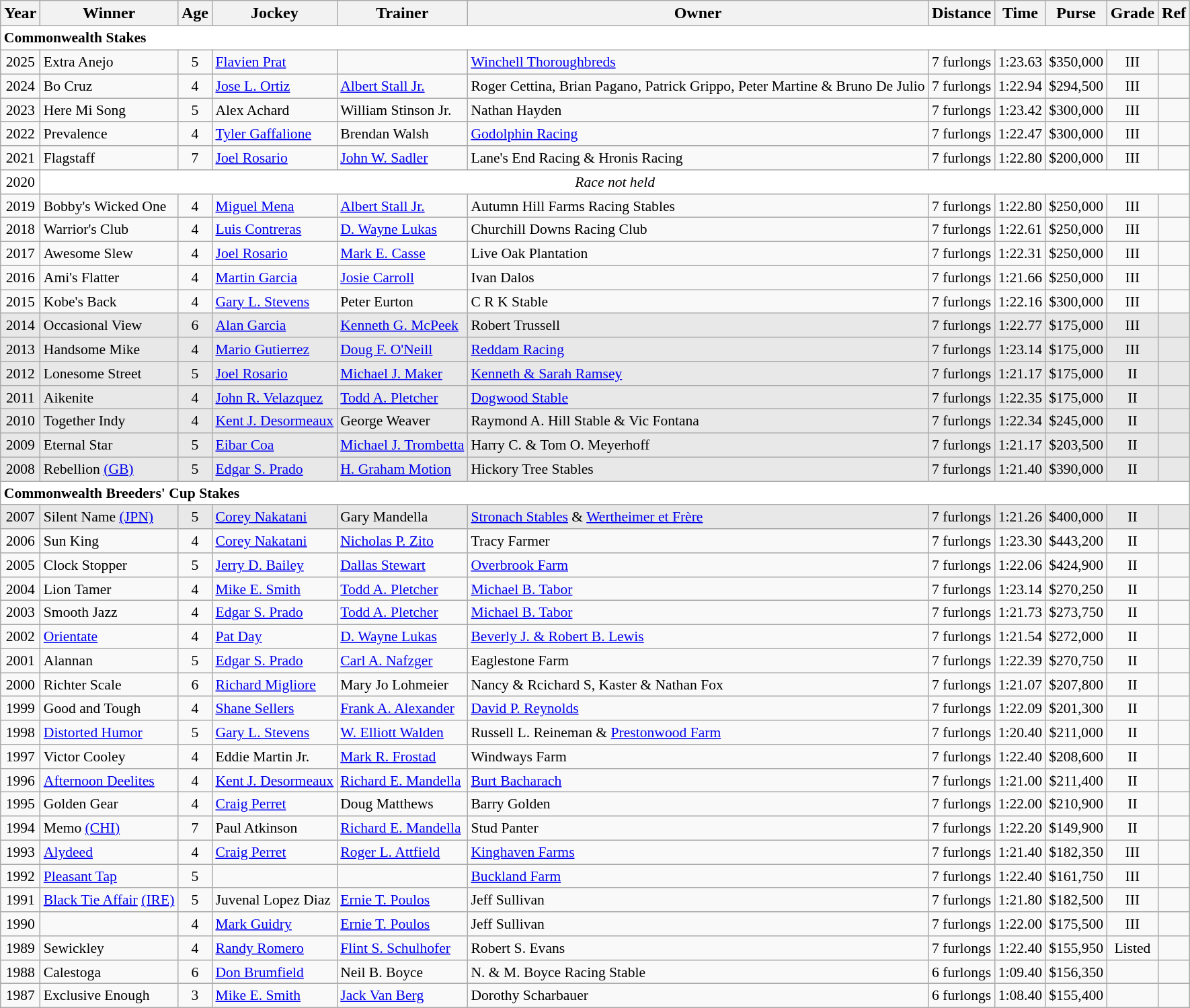<table class="wikitable sortable">
<tr>
<th>Year</th>
<th>Winner</th>
<th>Age</th>
<th>Jockey</th>
<th>Trainer</th>
<th>Owner</th>
<th>Distance</th>
<th>Time</th>
<th>Purse</th>
<th>Grade</th>
<th>Ref</th>
</tr>
<tr style="font-size:90%; background-color:white">
<td align="left" colspan=11><strong>Commonwealth Stakes</strong></td>
</tr>
<tr style="font-size:90%;">
<td align=center>2025</td>
<td>Extra Anejo</td>
<td align=center>5</td>
<td><a href='#'>Flavien Prat</a></td>
<td></td>
<td><a href='#'>Winchell Thoroughbreds</a></td>
<td align=center>7 furlongs</td>
<td align=center>1:23.63</td>
<td align=center>$350,000</td>
<td align=center>III</td>
<td></td>
</tr>
<tr style="font-size:90%;">
<td align=center>2024</td>
<td>Bo Cruz</td>
<td align=center>4</td>
<td><a href='#'>Jose L. Ortiz</a></td>
<td><a href='#'>Albert Stall Jr.</a></td>
<td>Roger Cettina, Brian Pagano, Patrick Grippo, Peter Martine & Bruno De Julio</td>
<td align=center>7 furlongs</td>
<td align=center>1:22.94</td>
<td align=center>$294,500</td>
<td align=center>III</td>
<td></td>
</tr>
<tr style="font-size:90%;">
<td align=center>2023</td>
<td>Here Mi Song</td>
<td align=center>5</td>
<td>Alex Achard</td>
<td>William Stinson Jr.</td>
<td>Nathan Hayden</td>
<td align=center>7 furlongs</td>
<td align=center>1:23.42</td>
<td align=center>$300,000</td>
<td align=center>III</td>
<td></td>
</tr>
<tr style="font-size:90%;">
<td align=center>2022</td>
<td>Prevalence</td>
<td align=center>4</td>
<td><a href='#'>Tyler Gaffalione</a></td>
<td>Brendan Walsh</td>
<td><a href='#'>Godolphin Racing</a></td>
<td align=center>7 furlongs</td>
<td align=center>1:22.47</td>
<td align=center>$300,000</td>
<td align=center>III</td>
<td></td>
</tr>
<tr style="font-size:90%;">
<td align=center>2021</td>
<td>Flagstaff</td>
<td align=center>7</td>
<td><a href='#'>Joel Rosario</a></td>
<td><a href='#'>John W. Sadler</a></td>
<td>Lane's End Racing & Hronis Racing</td>
<td align=center>7 furlongs</td>
<td align=center>1:22.80</td>
<td align=center>$200,000</td>
<td align=center>III</td>
<td></td>
</tr>
<tr style="font-size:90%; background-color:white">
<td align="center">2020</td>
<td align="center" colspan=10><em>Race not held</em></td>
</tr>
<tr style="font-size:90%;">
<td align=center>2019</td>
<td>Bobby's Wicked One</td>
<td align=center>4</td>
<td><a href='#'>Miguel Mena</a></td>
<td><a href='#'>Albert Stall Jr.</a></td>
<td>Autumn Hill Farms Racing Stables</td>
<td align=center>7 furlongs</td>
<td align=center>1:22.80</td>
<td align=center>$250,000</td>
<td align=center>III</td>
<td></td>
</tr>
<tr style="font-size:90%;">
<td align=center>2018</td>
<td>Warrior's Club</td>
<td align=center>4</td>
<td><a href='#'>Luis Contreras</a></td>
<td><a href='#'>D. Wayne Lukas</a></td>
<td>Churchill Downs Racing Club</td>
<td align=center>7 furlongs</td>
<td align=center>1:22.61</td>
<td align=center>$250,000</td>
<td align=center>III</td>
<td></td>
</tr>
<tr style="font-size:90%;">
<td align=center>2017</td>
<td>Awesome Slew</td>
<td align=center>4</td>
<td><a href='#'>Joel Rosario</a></td>
<td><a href='#'>Mark E. Casse</a></td>
<td>Live Oak Plantation</td>
<td align=center>7 furlongs</td>
<td align=center>1:22.31</td>
<td align=center>$250,000</td>
<td align=center>III</td>
<td></td>
</tr>
<tr style="font-size:90%;">
<td align=center>2016</td>
<td>Ami's Flatter</td>
<td align=center>4</td>
<td><a href='#'>Martin Garcia</a></td>
<td><a href='#'>Josie Carroll</a></td>
<td>Ivan Dalos</td>
<td align=center>7 furlongs</td>
<td align=center>1:21.66</td>
<td align=center>$250,000</td>
<td align=center>III</td>
<td></td>
</tr>
<tr style="font-size:90%;">
<td align=center>2015</td>
<td>Kobe's Back</td>
<td align=center>4</td>
<td><a href='#'>Gary L. Stevens</a></td>
<td>Peter Eurton</td>
<td>C R K Stable</td>
<td align=center>7 furlongs</td>
<td align=center>1:22.16</td>
<td align=center>$300,000</td>
<td align=center>III</td>
<td></td>
</tr>
<tr style="font-size:90%; background-color:#E8E8E8">
<td align=center>2014</td>
<td>Occasional View</td>
<td align=center>6</td>
<td><a href='#'>Alan Garcia</a></td>
<td><a href='#'>Kenneth G. McPeek</a></td>
<td>Robert Trussell</td>
<td align=center>7 furlongs</td>
<td align=center>1:22.77</td>
<td align=center>$175,000</td>
<td align=center>III</td>
<td></td>
</tr>
<tr style="font-size:90%; background-color:#E8E8E8">
<td align=center>2013</td>
<td>Handsome Mike</td>
<td align=center>4</td>
<td><a href='#'>Mario Gutierrez</a></td>
<td><a href='#'>Doug F. O'Neill</a></td>
<td><a href='#'>Reddam Racing</a></td>
<td align=center>7 furlongs</td>
<td align=center>1:23.14</td>
<td align=center>$175,000</td>
<td align=center>III</td>
<td></td>
</tr>
<tr style="font-size:90%; background-color:#E8E8E8">
<td align=center>2012</td>
<td>Lonesome Street</td>
<td align=center>5</td>
<td><a href='#'>Joel Rosario</a></td>
<td><a href='#'>Michael J. Maker</a></td>
<td><a href='#'>Kenneth & Sarah Ramsey</a></td>
<td align=center>7 furlongs</td>
<td align=center>1:21.17</td>
<td align=center>$175,000</td>
<td align=center>II</td>
<td></td>
</tr>
<tr style="font-size:90%; background-color:#E8E8E8">
<td align=center>2011</td>
<td>Aikenite</td>
<td align=center>4</td>
<td><a href='#'>John R. Velazquez</a></td>
<td><a href='#'>Todd A. Pletcher</a></td>
<td><a href='#'>Dogwood Stable</a></td>
<td align=center>7 furlongs</td>
<td align=center>1:22.35</td>
<td align=center>$175,000</td>
<td align=center>II</td>
<td></td>
</tr>
<tr style="font-size:90%; background-color:#E8E8E8">
<td align=center>2010</td>
<td>Together Indy</td>
<td align=center>4</td>
<td><a href='#'>Kent J. Desormeaux</a></td>
<td>George Weaver</td>
<td>Raymond A. Hill Stable & Vic Fontana</td>
<td align=center>7 furlongs</td>
<td align=center>1:22.34</td>
<td align=center>$245,000</td>
<td align=center>II</td>
<td></td>
</tr>
<tr style="font-size:90%; background-color:#E8E8E8">
<td align=center>2009</td>
<td>Eternal Star</td>
<td align=center>5</td>
<td><a href='#'>Eibar Coa</a></td>
<td><a href='#'>Michael J. Trombetta</a></td>
<td>Harry C. & Tom O. Meyerhoff</td>
<td align=center>7 furlongs</td>
<td align=center>1:21.17</td>
<td align=center>$203,500</td>
<td align=center>II</td>
<td></td>
</tr>
<tr style="font-size:90%; background-color:#E8E8E8">
<td align=center>2008</td>
<td>Rebellion <a href='#'>(GB)</a></td>
<td align=center>5</td>
<td><a href='#'>Edgar S. Prado</a></td>
<td><a href='#'>H. Graham Motion</a></td>
<td>Hickory Tree Stables</td>
<td align=center>7 furlongs</td>
<td align=center>1:21.40</td>
<td align=center>$390,000</td>
<td align=center>II</td>
<td></td>
</tr>
<tr style="font-size:90%; background-color:white">
<td align="left" colspan=11><strong>Commonwealth Breeders' Cup Stakes</strong></td>
</tr>
<tr style="font-size:90%; background-color:#E8E8E8">
<td align=center>2007</td>
<td>Silent Name <a href='#'>(JPN)</a></td>
<td align=center>5</td>
<td><a href='#'>Corey Nakatani</a></td>
<td>Gary Mandella</td>
<td><a href='#'>Stronach Stables</a> & <a href='#'>Wertheimer et Frère</a></td>
<td align=center>7 furlongs</td>
<td align=center>1:21.26</td>
<td align=center>$400,000</td>
<td align=center>II</td>
<td></td>
</tr>
<tr style="font-size:90%;">
<td align=center>2006</td>
<td>Sun King</td>
<td align=center>4</td>
<td><a href='#'>Corey Nakatani</a></td>
<td><a href='#'>Nicholas P. Zito</a></td>
<td>Tracy Farmer</td>
<td align=center>7 furlongs</td>
<td align=center>1:23.30</td>
<td align=center>$443,200</td>
<td align=center>II</td>
<td></td>
</tr>
<tr style="font-size:90%;">
<td align=center>2005</td>
<td>Clock Stopper</td>
<td align=center>5</td>
<td><a href='#'>Jerry D. Bailey</a></td>
<td><a href='#'>Dallas Stewart</a></td>
<td><a href='#'>Overbrook Farm</a></td>
<td align=center>7 furlongs</td>
<td align=center>1:22.06</td>
<td align=center>$424,900</td>
<td align=center>II</td>
<td></td>
</tr>
<tr style="font-size:90%;">
<td align=center>2004</td>
<td>Lion Tamer</td>
<td align=center>4</td>
<td><a href='#'>Mike E. Smith</a></td>
<td><a href='#'>Todd A. Pletcher</a></td>
<td><a href='#'>Michael B. Tabor</a></td>
<td align=center>7 furlongs</td>
<td align=center>1:23.14</td>
<td align=center>$270,250</td>
<td align=center>II</td>
<td></td>
</tr>
<tr style="font-size:90%;">
<td align=center>2003</td>
<td>Smooth Jazz</td>
<td align=center>4</td>
<td><a href='#'>Edgar S. Prado</a></td>
<td><a href='#'>Todd A. Pletcher</a></td>
<td><a href='#'>Michael B. Tabor</a></td>
<td align=center>7 furlongs</td>
<td align=center>1:21.73</td>
<td align=center>$273,750</td>
<td align=center>II</td>
<td></td>
</tr>
<tr style="font-size:90%;">
<td align=center>2002</td>
<td><a href='#'>Orientate</a></td>
<td align=center>4</td>
<td><a href='#'>Pat Day</a></td>
<td><a href='#'>D. Wayne Lukas</a></td>
<td><a href='#'>Beverly J. & Robert B. Lewis</a></td>
<td align=center>7 furlongs</td>
<td align=center>1:21.54</td>
<td align=center>$272,000</td>
<td align=center>II</td>
<td></td>
</tr>
<tr style="font-size:90%;">
<td align=center>2001</td>
<td>Alannan</td>
<td align=center>5</td>
<td><a href='#'>Edgar S. Prado</a></td>
<td><a href='#'>Carl A. Nafzger</a></td>
<td>Eaglestone Farm</td>
<td align=center>7 furlongs</td>
<td align=center>1:22.39</td>
<td align=center>$270,750</td>
<td align=center>II</td>
<td></td>
</tr>
<tr style="font-size:90%;">
<td align=center>2000</td>
<td>Richter Scale</td>
<td align=center>6</td>
<td><a href='#'>Richard Migliore</a></td>
<td>Mary Jo Lohmeier</td>
<td>Nancy & Rcichard S, Kaster & Nathan Fox</td>
<td align=center>7 furlongs</td>
<td align=center>1:21.07</td>
<td align=center>$207,800</td>
<td align=center>II</td>
<td></td>
</tr>
<tr style="font-size:90%;">
<td align=center>1999</td>
<td>Good and Tough</td>
<td align=center>4</td>
<td><a href='#'>Shane Sellers</a></td>
<td><a href='#'>Frank A. Alexander</a></td>
<td><a href='#'>David P. Reynolds</a></td>
<td align=center>7 furlongs</td>
<td align=center>1:22.09</td>
<td align=center>$201,300</td>
<td align=center>II</td>
<td></td>
</tr>
<tr style="font-size:90%;">
<td align=center>1998</td>
<td><a href='#'>Distorted Humor</a></td>
<td align=center>5</td>
<td><a href='#'>Gary L. Stevens</a></td>
<td><a href='#'>W. Elliott Walden</a></td>
<td>Russell L. Reineman & <a href='#'>Prestonwood Farm</a></td>
<td align=center>7 furlongs</td>
<td align=center>1:20.40</td>
<td align=center>$211,000</td>
<td align=center>II</td>
<td></td>
</tr>
<tr style="font-size:90%;">
<td align=center>1997</td>
<td>Victor Cooley</td>
<td align=center>4</td>
<td>Eddie Martin Jr.</td>
<td><a href='#'>Mark R. Frostad</a></td>
<td>Windways Farm</td>
<td align=center>7 furlongs</td>
<td align=center>1:22.40</td>
<td align=center>$208,600</td>
<td align=center>II</td>
<td></td>
</tr>
<tr style="font-size:90%;">
<td align=center>1996</td>
<td><a href='#'>Afternoon Deelites</a></td>
<td align=center>4</td>
<td><a href='#'>Kent J. Desormeaux</a></td>
<td><a href='#'>Richard E. Mandella</a></td>
<td><a href='#'>Burt Bacharach</a></td>
<td align=center>7 furlongs</td>
<td align=center>1:21.00</td>
<td align=center>$211,400</td>
<td align=center>II</td>
<td></td>
</tr>
<tr style="font-size:90%;">
<td align=center>1995</td>
<td>Golden Gear</td>
<td align=center>4</td>
<td><a href='#'>Craig Perret</a></td>
<td>Doug Matthews</td>
<td>Barry Golden</td>
<td align=center>7 furlongs</td>
<td align=center>1:22.00</td>
<td align=center>$210,900</td>
<td align=center>II</td>
<td></td>
</tr>
<tr style="font-size:90%;">
<td align=center>1994</td>
<td>Memo <a href='#'>(CHI)</a></td>
<td align=center>7</td>
<td>Paul Atkinson</td>
<td><a href='#'>Richard E. Mandella</a></td>
<td>Stud Panter</td>
<td align=center>7 furlongs</td>
<td align=center>1:22.20</td>
<td align=center>$149,900</td>
<td align=center>II</td>
<td></td>
</tr>
<tr style="font-size:90%;">
<td align=center>1993</td>
<td><a href='#'>Alydeed</a></td>
<td align=center>4</td>
<td><a href='#'>Craig Perret</a></td>
<td><a href='#'>Roger L. Attfield</a></td>
<td><a href='#'>Kinghaven Farms</a></td>
<td align=center>7 furlongs</td>
<td align=center>1:21.40</td>
<td align=center>$182,350</td>
<td align=center>III</td>
<td></td>
</tr>
<tr style="font-size:90%;">
<td align=center>1992</td>
<td><a href='#'>Pleasant Tap</a></td>
<td align=center>5</td>
<td></td>
<td></td>
<td><a href='#'>Buckland Farm</a></td>
<td align=center>7 furlongs</td>
<td align=center>1:22.40</td>
<td align=center>$161,750</td>
<td align=center>III</td>
<td></td>
</tr>
<tr style="font-size:90%;">
<td align=center>1991</td>
<td><a href='#'>Black Tie Affair</a> <a href='#'>(IRE)</a></td>
<td align=center>5</td>
<td>Juvenal Lopez Diaz</td>
<td><a href='#'>Ernie T. Poulos</a></td>
<td>Jeff Sullivan</td>
<td align=center>7 furlongs</td>
<td align=center>1:21.80</td>
<td align=center>$182,500</td>
<td align=center>III</td>
<td></td>
</tr>
<tr style="font-size:90%;">
<td align=center>1990</td>
<td></td>
<td align=center>4</td>
<td><a href='#'>Mark Guidry</a></td>
<td><a href='#'>Ernie T. Poulos</a></td>
<td>Jeff Sullivan</td>
<td align=center>7 furlongs</td>
<td align=center>1:22.00</td>
<td align=center>$175,500</td>
<td align=center>III</td>
<td></td>
</tr>
<tr style="font-size:90%;">
<td align=center>1989</td>
<td>Sewickley</td>
<td align=center>4</td>
<td><a href='#'>Randy Romero</a></td>
<td><a href='#'>Flint S. Schulhofer</a></td>
<td>Robert S. Evans</td>
<td align=center>7 furlongs</td>
<td align=center>1:22.40</td>
<td align=center>$155,950</td>
<td align=center>Listed</td>
<td></td>
</tr>
<tr style="font-size:90%;">
<td align=center>1988</td>
<td>Calestoga</td>
<td align=center>6</td>
<td><a href='#'>Don Brumfield</a></td>
<td>Neil B. Boyce</td>
<td>N. & M. Boyce Racing Stable</td>
<td align=center>6 furlongs</td>
<td align=center>1:09.40</td>
<td align=center>$156,350</td>
<td align=center></td>
<td></td>
</tr>
<tr style="font-size:90%;">
<td align=center>1987</td>
<td>Exclusive Enough</td>
<td align=center>3</td>
<td><a href='#'>Mike E. Smith</a></td>
<td><a href='#'>Jack Van Berg</a></td>
<td>Dorothy Scharbauer</td>
<td align=center>6 furlongs</td>
<td align=center>1:08.40</td>
<td align=center>$155,400</td>
<td align=center></td>
<td></td>
</tr>
</table>
